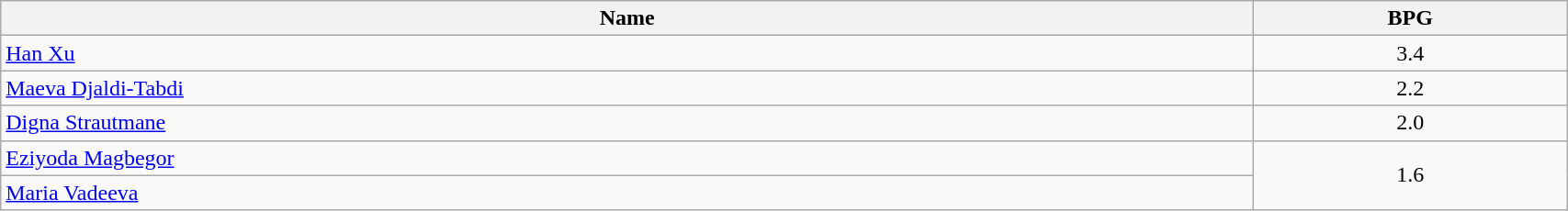<table class=wikitable width="90%">
<tr>
<th width="80%">Name</th>
<th width="20%">BPG</th>
</tr>
<tr>
<td> <a href='#'>Han Xu</a></td>
<td align=center>3.4</td>
</tr>
<tr>
<td> <a href='#'>Maeva Djaldi-Tabdi</a></td>
<td align=center>2.2</td>
</tr>
<tr>
<td> <a href='#'>Digna Strautmane</a></td>
<td align=center>2.0</td>
</tr>
<tr>
<td> <a href='#'>Eziyoda Magbegor</a></td>
<td align=center rowspan=2>1.6</td>
</tr>
<tr>
<td> <a href='#'>Maria Vadeeva</a></td>
</tr>
</table>
